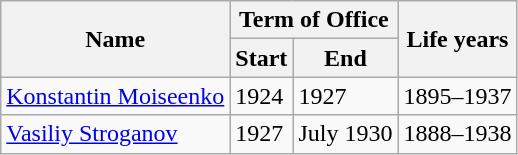<table class="wikitable">
<tr>
<th rowspan="2">Name</th>
<th colspan="2">Term of Office</th>
<th rowspan="2">Life years</th>
</tr>
<tr>
<th>Start</th>
<th>End</th>
</tr>
<tr>
<td><a href='#'>Konstantin Moiseenko</a></td>
<td>1924</td>
<td>1927</td>
<td>1895–1937</td>
</tr>
<tr>
<td><a href='#'>Vasiliy Stroganov</a></td>
<td>1927</td>
<td>July 1930</td>
<td>1888–1938</td>
</tr>
</table>
